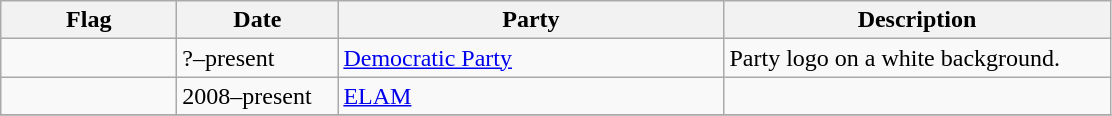<table class="wikitable">
<tr>
<th style="width:110px;">Flag</th>
<th style="width:100px;">Date</th>
<th style="width:250px;">Party</th>
<th style="width:250px;">Description</th>
</tr>
<tr>
<td></td>
<td>?–present</td>
<td><a href='#'>Democratic Party</a></td>
<td>Party logo on a white background.</td>
</tr>
<tr>
<td></td>
<td>2008–present</td>
<td><a href='#'>ELAM</a></td>
<td></td>
</tr>
<tr>
</tr>
</table>
